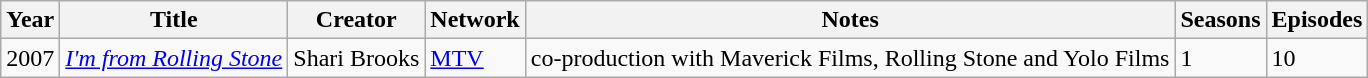<table class="wikitable sortable">
<tr>
<th>Year</th>
<th>Title</th>
<th>Creator</th>
<th>Network</th>
<th>Notes</th>
<th>Seasons</th>
<th>Episodes</th>
</tr>
<tr>
<td>2007</td>
<td><em><a href='#'>I'm from Rolling Stone</a></em></td>
<td>Shari Brooks</td>
<td><a href='#'>MTV</a></td>
<td>co-production with Maverick Films, Rolling Stone and Yolo Films</td>
<td>1</td>
<td>10</td>
</tr>
</table>
